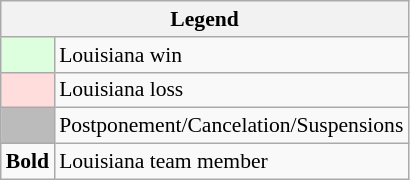<table class="wikitable" style="font-size:90%">
<tr>
<th colspan="2">Legend</th>
</tr>
<tr>
<td bgcolor="#ddffdd"> </td>
<td>Louisiana win</td>
</tr>
<tr>
<td bgcolor="#ffdddd"> </td>
<td>Louisiana loss</td>
</tr>
<tr>
<td bgcolor="#bbbbbb"> </td>
<td>Postponement/Cancelation/Suspensions</td>
</tr>
<tr>
<td><strong>Bold</strong></td>
<td>Louisiana team member</td>
</tr>
</table>
